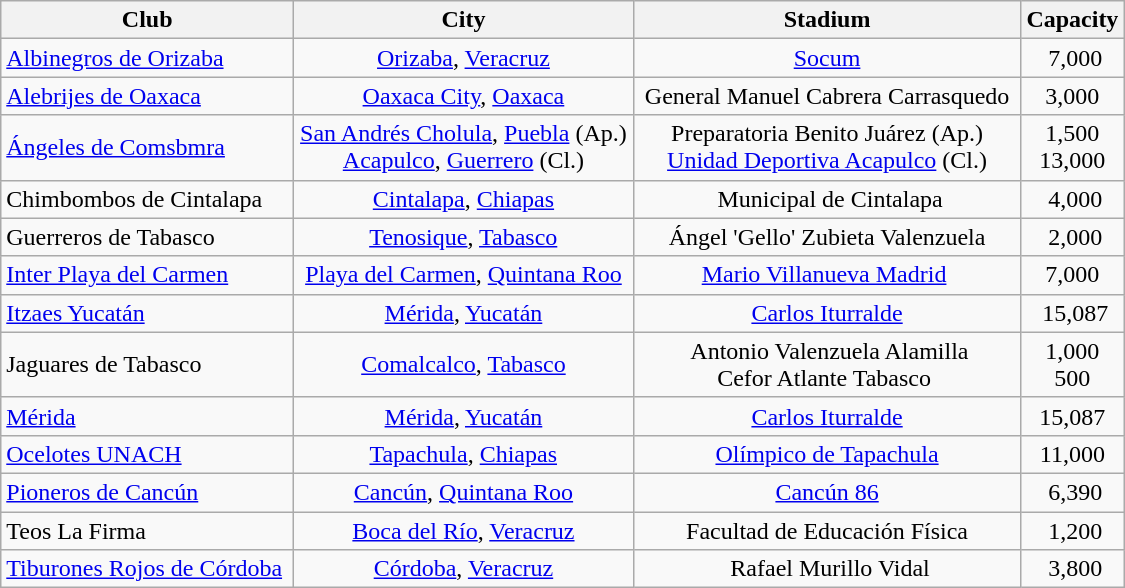<table class="wikitable sortable" style="text-align: center;">
<tr>
<th>Club</th>
<th>City</th>
<th>Stadium</th>
<th>Capacity</th>
</tr>
<tr>
<td align="left"><a href='#'>Albinegros de Orizaba</a> </td>
<td> <a href='#'>Orizaba</a>, <a href='#'>Veracruz</a> </td>
<td> <a href='#'>Socum</a> </td>
<td> 7,000</td>
</tr>
<tr>
<td align="left"><a href='#'>Alebrijes de Oaxaca</a></td>
<td> <a href='#'>Oaxaca City</a>, <a href='#'>Oaxaca</a> </td>
<td> General Manuel Cabrera Carrasquedo </td>
<td>3,000</td>
</tr>
<tr>
<td align="left"><a href='#'>Ángeles de Comsbmra</a></td>
<td><a href='#'>San Andrés Cholula</a>, <a href='#'>Puebla</a> (Ap.)<br><a href='#'>Acapulco</a>, <a href='#'>Guerrero</a> (Cl.)</td>
<td>Preparatoria Benito Juárez (Ap.)<br><a href='#'>Unidad Deportiva Acapulco</a> (Cl.)</td>
<td>1,500<br>13,000</td>
</tr>
<tr>
<td align="left">Chimbombos de Cintalapa</td>
<td> <a href='#'>Cintalapa</a>, <a href='#'>Chiapas</a> </td>
<td> Municipal de Cintalapa</td>
<td> 4,000</td>
</tr>
<tr>
<td align="left">Guerreros de Tabasco</td>
<td> <a href='#'>Tenosique</a>, <a href='#'>Tabasco</a> </td>
<td>Ángel 'Gello' Zubieta Valenzuela</td>
<td> 2,000</td>
</tr>
<tr>
<td align="left"><a href='#'>Inter Playa del Carmen</a> </td>
<td> <a href='#'>Playa del Carmen</a>, <a href='#'>Quintana Roo</a> </td>
<td><a href='#'>Mario Villanueva Madrid</a> </td>
<td>7,000</td>
</tr>
<tr>
<td align="left"><a href='#'>Itzaes Yucatán</a> </td>
<td> <a href='#'>Mérida</a>, <a href='#'>Yucatán</a> </td>
<td> <a href='#'>Carlos Iturralde</a> </td>
<td> 15,087</td>
</tr>
<tr>
<td align="left">Jaguares de Tabasco </td>
<td> <a href='#'>Comalcalco</a>, <a href='#'>Tabasco</a> </td>
<td> Antonio Valenzuela Alamilla<br>Cefor Atlante Tabasco </td>
<td>1,000<br>500</td>
</tr>
<tr>
<td align="left"><a href='#'>Mérida</a></td>
<td><a href='#'>Mérida</a>, <a href='#'>Yucatán</a></td>
<td><a href='#'>Carlos Iturralde</a></td>
<td>15,087</td>
</tr>
<tr>
<td align="left"><a href='#'>Ocelotes UNACH</a> </td>
<td> <a href='#'>Tapachula</a>, <a href='#'>Chiapas</a> </td>
<td> <a href='#'>Olímpico de Tapachula</a> </td>
<td>11,000</td>
</tr>
<tr>
<td align="left"><a href='#'>Pioneros de Cancún</a> </td>
<td> <a href='#'>Cancún</a>, <a href='#'>Quintana Roo</a> </td>
<td> <a href='#'>Cancún 86</a> </td>
<td> 6,390</td>
</tr>
<tr>
<td align="left">Teos La Firma</td>
<td> <a href='#'>Boca del Río</a>, <a href='#'>Veracruz</a> </td>
<td>Facultad de Educación Física</td>
<td> 1,200</td>
</tr>
<tr>
<td align="left"><a href='#'>Tiburones Rojos de Córdoba</a> </td>
<td> <a href='#'>Córdoba</a>, <a href='#'>Veracruz</a> </td>
<td> Rafael Murillo Vidal</td>
<td> 3,800</td>
</tr>
</table>
